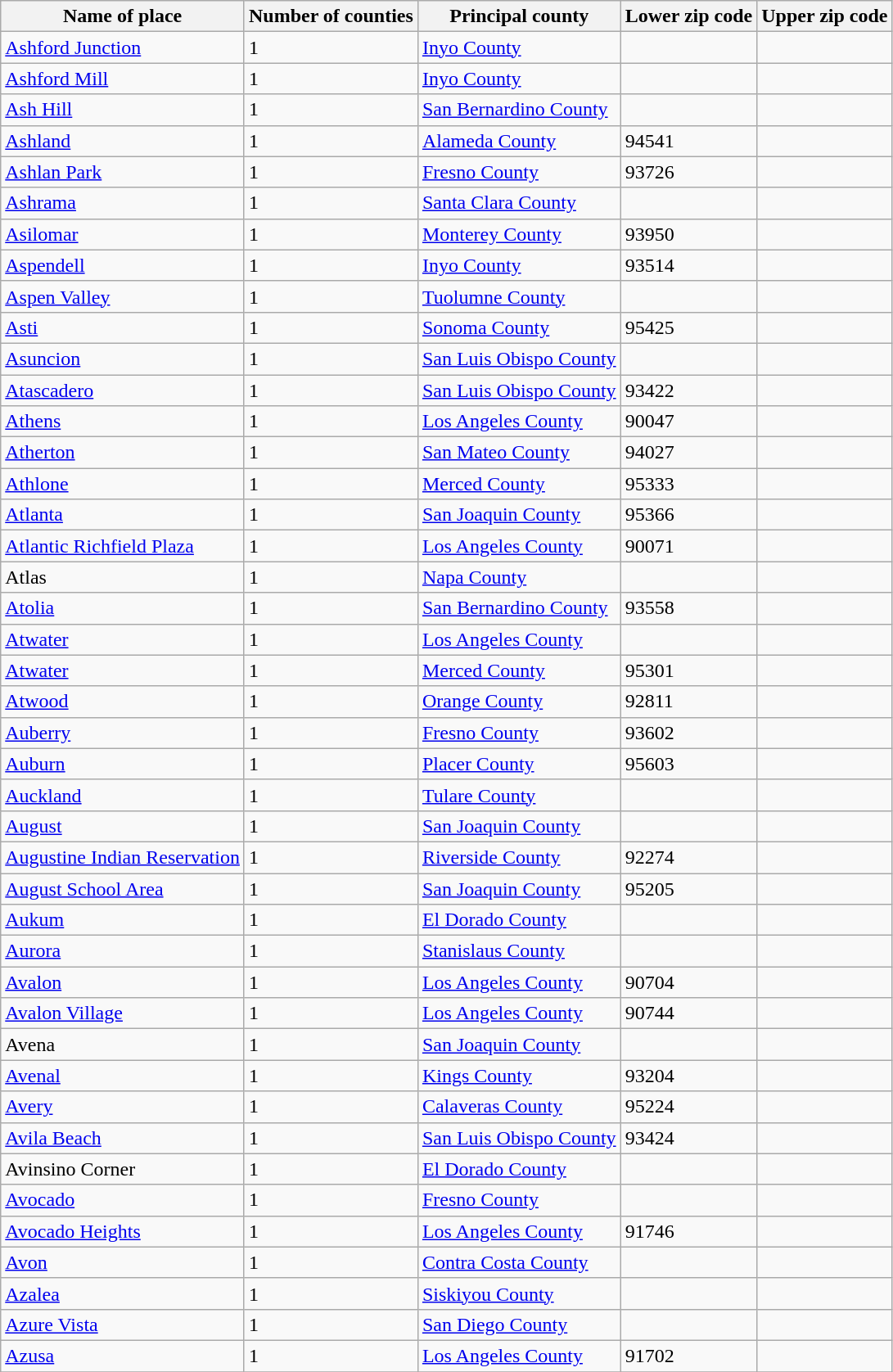<table class="wikitable">
<tr>
<th>Name of place</th>
<th>Number of counties</th>
<th>Principal county</th>
<th>Lower zip code</th>
<th>Upper zip code</th>
</tr>
<tr --->
<td><a href='#'>Ashford Junction</a></td>
<td>1</td>
<td><a href='#'>Inyo County</a></td>
<td> </td>
<td> </td>
</tr>
<tr --->
<td><a href='#'>Ashford Mill</a></td>
<td>1</td>
<td><a href='#'>Inyo County</a></td>
<td> </td>
<td> </td>
</tr>
<tr --->
<td><a href='#'>Ash Hill</a></td>
<td>1</td>
<td><a href='#'>San Bernardino County</a></td>
<td> </td>
<td> </td>
</tr>
<tr --->
<td><a href='#'>Ashland</a></td>
<td>1</td>
<td><a href='#'>Alameda County</a></td>
<td>94541</td>
<td> </td>
</tr>
<tr --->
<td><a href='#'>Ashlan Park</a></td>
<td>1</td>
<td><a href='#'>Fresno County</a></td>
<td>93726</td>
<td> </td>
</tr>
<tr --->
<td><a href='#'>Ashrama</a></td>
<td>1</td>
<td><a href='#'>Santa Clara County</a></td>
<td> </td>
<td> </td>
</tr>
<tr --->
<td><a href='#'>Asilomar</a></td>
<td>1</td>
<td><a href='#'>Monterey County</a></td>
<td>93950</td>
<td> </td>
</tr>
<tr --->
<td><a href='#'>Aspendell</a></td>
<td>1</td>
<td><a href='#'>Inyo County</a></td>
<td>93514</td>
<td> </td>
</tr>
<tr --->
<td><a href='#'>Aspen Valley</a></td>
<td>1</td>
<td><a href='#'>Tuolumne County</a></td>
<td> </td>
<td> </td>
</tr>
<tr --->
<td><a href='#'>Asti</a></td>
<td>1</td>
<td><a href='#'>Sonoma County</a></td>
<td>95425</td>
<td> </td>
</tr>
<tr --->
<td><a href='#'>Asuncion</a></td>
<td>1</td>
<td><a href='#'>San Luis Obispo County</a></td>
<td> </td>
<td> </td>
</tr>
<tr --->
<td><a href='#'>Atascadero</a></td>
<td>1</td>
<td><a href='#'>San Luis Obispo County</a></td>
<td>93422</td>
<td> </td>
</tr>
<tr --->
<td><a href='#'>Athens</a></td>
<td>1</td>
<td><a href='#'>Los Angeles County</a></td>
<td>90047</td>
<td> </td>
</tr>
<tr --->
<td><a href='#'>Atherton</a></td>
<td>1</td>
<td><a href='#'>San Mateo County</a></td>
<td>94027</td>
<td> </td>
</tr>
<tr --->
<td><a href='#'>Athlone</a></td>
<td>1</td>
<td><a href='#'>Merced County</a></td>
<td>95333</td>
<td> </td>
</tr>
<tr --->
<td><a href='#'>Atlanta</a></td>
<td>1</td>
<td><a href='#'>San Joaquin County</a></td>
<td>95366</td>
<td> </td>
</tr>
<tr --->
<td><a href='#'>Atlantic Richfield Plaza</a></td>
<td>1</td>
<td><a href='#'>Los Angeles County</a></td>
<td>90071</td>
<td> </td>
</tr>
<tr --->
<td>Atlas</td>
<td>1</td>
<td><a href='#'>Napa County</a></td>
<td> </td>
<td> </td>
</tr>
<tr --->
<td><a href='#'>Atolia</a></td>
<td>1</td>
<td><a href='#'>San Bernardino County</a></td>
<td>93558</td>
<td> </td>
</tr>
<tr --->
<td><a href='#'>Atwater</a></td>
<td>1</td>
<td><a href='#'>Los Angeles County</a></td>
<td> </td>
<td> </td>
</tr>
<tr --->
<td><a href='#'>Atwater</a></td>
<td>1</td>
<td><a href='#'>Merced County</a></td>
<td>95301</td>
<td> </td>
</tr>
<tr --->
<td><a href='#'>Atwood</a></td>
<td>1</td>
<td><a href='#'>Orange County</a></td>
<td>92811</td>
<td> </td>
</tr>
<tr --->
<td><a href='#'>Auberry</a></td>
<td>1</td>
<td><a href='#'>Fresno County</a></td>
<td>93602</td>
<td> </td>
</tr>
<tr --->
<td><a href='#'>Auburn</a></td>
<td>1</td>
<td><a href='#'>Placer County</a></td>
<td>95603</td>
<td> </td>
</tr>
<tr --->
<td><a href='#'>Auckland</a></td>
<td>1</td>
<td><a href='#'>Tulare County</a></td>
<td> </td>
<td> </td>
</tr>
<tr --->
<td><a href='#'>August</a></td>
<td>1</td>
<td><a href='#'>San Joaquin County</a></td>
<td> </td>
<td> </td>
</tr>
<tr --->
<td><a href='#'>Augustine Indian Reservation</a></td>
<td>1</td>
<td><a href='#'>Riverside County</a></td>
<td>92274</td>
<td> </td>
</tr>
<tr --->
<td><a href='#'>August School Area</a></td>
<td>1</td>
<td><a href='#'>San Joaquin County</a></td>
<td>95205</td>
<td> </td>
</tr>
<tr --->
<td><a href='#'>Aukum</a></td>
<td>1</td>
<td><a href='#'>El Dorado County</a></td>
<td> </td>
<td> </td>
</tr>
<tr --->
<td><a href='#'>Aurora</a></td>
<td>1</td>
<td><a href='#'>Stanislaus County</a></td>
<td> </td>
<td> </td>
</tr>
<tr --->
<td><a href='#'>Avalon</a></td>
<td>1</td>
<td><a href='#'>Los Angeles County</a></td>
<td>90704</td>
<td> </td>
</tr>
<tr --->
<td><a href='#'>Avalon Village</a></td>
<td>1</td>
<td><a href='#'>Los Angeles County</a></td>
<td>90744</td>
<td> </td>
</tr>
<tr --->
<td>Avena</td>
<td>1</td>
<td><a href='#'>San Joaquin County</a></td>
<td> </td>
<td> </td>
</tr>
<tr --->
<td><a href='#'>Avenal</a></td>
<td>1</td>
<td><a href='#'>Kings County</a></td>
<td>93204</td>
<td> </td>
</tr>
<tr --->
<td><a href='#'>Avery</a></td>
<td>1</td>
<td><a href='#'>Calaveras County</a></td>
<td>95224</td>
<td> </td>
</tr>
<tr --->
<td><a href='#'>Avila Beach</a></td>
<td>1</td>
<td><a href='#'>San Luis Obispo County</a></td>
<td>93424</td>
<td> </td>
</tr>
<tr --->
<td>Avinsino Corner</td>
<td>1</td>
<td><a href='#'>El Dorado County</a></td>
<td> </td>
<td> </td>
</tr>
<tr --->
<td><a href='#'>Avocado</a></td>
<td>1</td>
<td><a href='#'>Fresno County</a></td>
<td> </td>
<td> </td>
</tr>
<tr --->
<td><a href='#'>Avocado Heights</a></td>
<td>1</td>
<td><a href='#'>Los Angeles County</a></td>
<td>91746</td>
<td> </td>
</tr>
<tr --->
<td><a href='#'>Avon</a></td>
<td>1</td>
<td><a href='#'>Contra Costa County</a></td>
<td> </td>
<td> </td>
</tr>
<tr --->
<td><a href='#'>Azalea</a></td>
<td>1</td>
<td><a href='#'>Siskiyou County</a></td>
<td> </td>
<td> </td>
</tr>
<tr --->
<td><a href='#'>Azure Vista</a></td>
<td>1</td>
<td><a href='#'>San Diego County</a></td>
<td> </td>
<td> </td>
</tr>
<tr --->
<td><a href='#'>Azusa</a></td>
<td>1</td>
<td><a href='#'>Los Angeles County</a></td>
<td>91702</td>
<td> </td>
</tr>
<tr --->
</tr>
</table>
